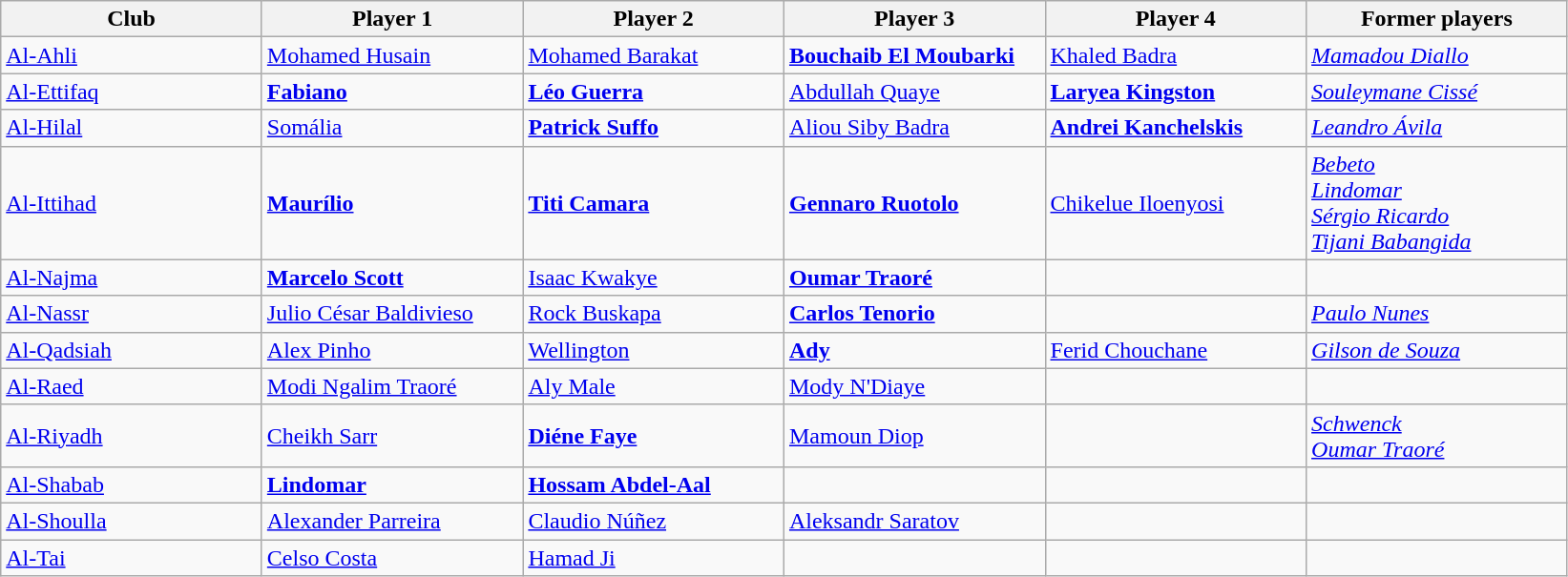<table class="wikitable">
<tr>
<th width="175">Club</th>
<th width="175">Player 1</th>
<th width="175">Player 2</th>
<th width="175">Player 3</th>
<th width="175">Player 4</th>
<th width="175">Former players</th>
</tr>
<tr>
<td><a href='#'>Al-Ahli</a></td>
<td> <a href='#'>Mohamed Husain</a></td>
<td> <a href='#'>Mohamed Barakat</a></td>
<td> <strong><a href='#'>Bouchaib El Moubarki</a></strong></td>
<td> <a href='#'>Khaled Badra</a></td>
<td> <em><a href='#'>Mamadou Diallo</a></em></td>
</tr>
<tr>
<td><a href='#'>Al-Ettifaq</a></td>
<td> <strong><a href='#'>Fabiano</a></strong></td>
<td> <strong><a href='#'>Léo Guerra</a></strong></td>
<td> <a href='#'>Abdullah Quaye</a></td>
<td> <strong><a href='#'>Laryea Kingston</a></strong></td>
<td> <em><a href='#'>Souleymane Cissé</a></em></td>
</tr>
<tr>
<td><a href='#'>Al-Hilal</a></td>
<td> <a href='#'>Somália</a></td>
<td> <strong><a href='#'>Patrick Suffo</a></strong></td>
<td> <a href='#'>Aliou Siby Badra</a></td>
<td> <strong><a href='#'>Andrei Kanchelskis</a></strong></td>
<td> <em><a href='#'>Leandro Ávila</a></em></td>
</tr>
<tr>
<td><a href='#'>Al-Ittihad</a></td>
<td> <strong><a href='#'>Maurílio</a></strong></td>
<td> <strong><a href='#'>Titi Camara</a></strong></td>
<td> <strong><a href='#'>Gennaro Ruotolo</a></strong></td>
<td> <a href='#'>Chikelue Iloenyosi</a></td>
<td> <em><a href='#'>Bebeto</a></em><br> <em><a href='#'>Lindomar</a></em><br> <em><a href='#'>Sérgio Ricardo</a></em><br> <em><a href='#'>Tijani Babangida</a></em></td>
</tr>
<tr>
<td><a href='#'>Al-Najma</a></td>
<td> <strong><a href='#'>Marcelo Scott</a></strong></td>
<td> <a href='#'>Isaac Kwakye</a></td>
<td> <strong><a href='#'>Oumar Traoré</a></strong></td>
<td></td>
<td></td>
</tr>
<tr>
<td><a href='#'>Al-Nassr</a></td>
<td> <a href='#'>Julio César Baldivieso</a></td>
<td> <a href='#'>Rock Buskapa</a></td>
<td> <strong><a href='#'>Carlos Tenorio</a></strong></td>
<td></td>
<td> <em><a href='#'>Paulo Nunes</a></em></td>
</tr>
<tr>
<td><a href='#'>Al-Qadsiah</a></td>
<td> <a href='#'>Alex Pinho</a></td>
<td> <a href='#'>Wellington</a></td>
<td> <strong><a href='#'>Ady</a></strong></td>
<td> <a href='#'>Ferid Chouchane</a></td>
<td> <em><a href='#'>Gilson de Souza</a></em></td>
</tr>
<tr>
<td><a href='#'>Al-Raed</a></td>
<td> <a href='#'>Modi Ngalim Traoré</a></td>
<td> <a href='#'>Aly Male</a></td>
<td> <a href='#'>Mody N'Diaye</a></td>
<td></td>
<td></td>
</tr>
<tr>
<td><a href='#'>Al-Riyadh</a></td>
<td> <a href='#'>Cheikh Sarr</a></td>
<td> <strong><a href='#'>Diéne Faye</a></strong></td>
<td> <a href='#'>Mamoun Diop</a></td>
<td></td>
<td> <em><a href='#'>Schwenck</a></em><br> <em><a href='#'>Oumar Traoré</a></em></td>
</tr>
<tr>
<td><a href='#'>Al-Shabab</a></td>
<td> <strong><a href='#'>Lindomar</a></strong></td>
<td> <strong><a href='#'>Hossam Abdel-Aal</a></strong></td>
<td></td>
<td></td>
<td></td>
</tr>
<tr>
<td><a href='#'>Al-Shoulla</a></td>
<td> <a href='#'>Alexander Parreira</a></td>
<td> <a href='#'>Claudio Núñez</a></td>
<td> <a href='#'>Aleksandr Saratov</a></td>
<td></td>
<td></td>
</tr>
<tr>
<td><a href='#'>Al-Tai</a></td>
<td> <a href='#'>Celso Costa</a></td>
<td> <a href='#'>Hamad Ji</a></td>
<td></td>
<td></td>
<td></td>
</tr>
</table>
